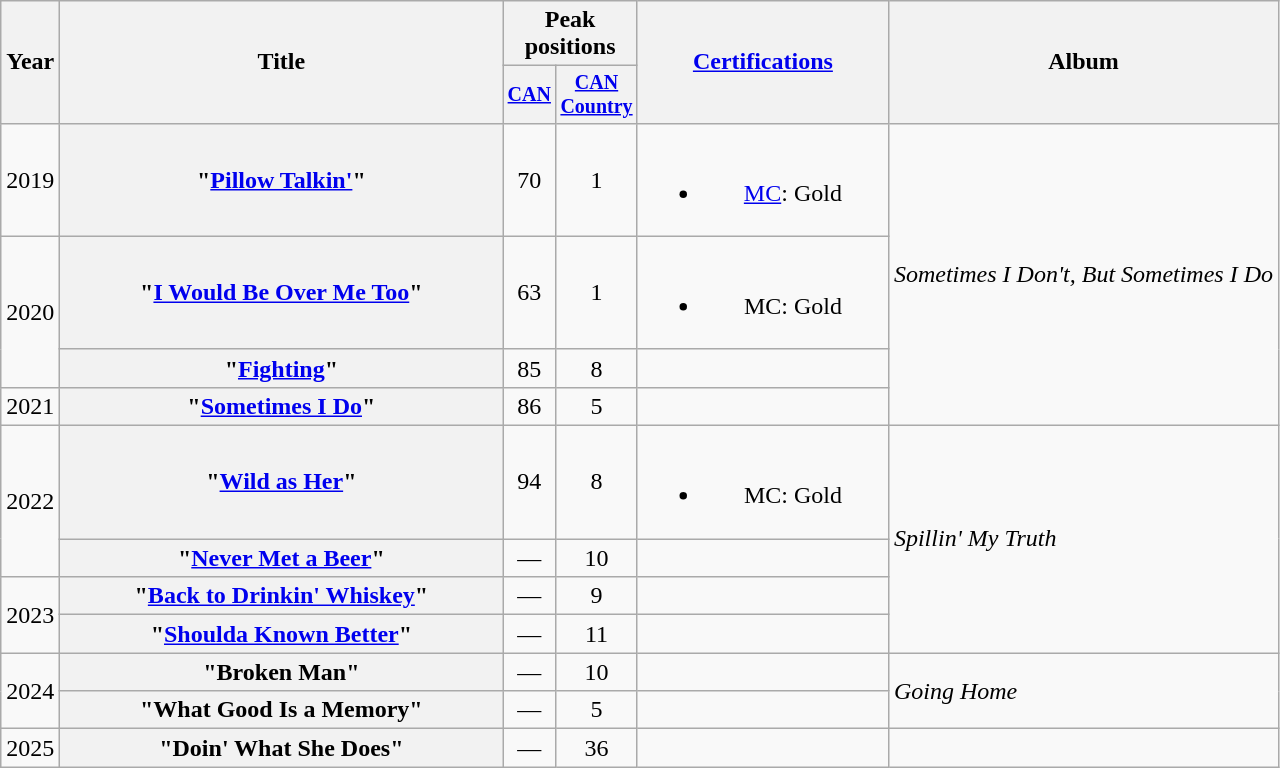<table class="wikitable plainrowheaders" style="text-align:center;">
<tr>
<th scope="col" rowspan="2">Year</th>
<th scope="col" rowspan="2" style="width:18em;">Title</th>
<th scope="col" colspan="2">Peak<br>positions</th>
<th scope="col" rowspan="2" style="width:10em;"><a href='#'>Certifications</a></th>
<th scope="col" rowspan="2">Album</th>
</tr>
<tr style="font-size:smaller;">
<th scope="col"><a href='#'>CAN</a><br></th>
<th scope="col"><a href='#'>CAN<br>Country</a><br></th>
</tr>
<tr>
<td>2019</td>
<th scope="row">"<a href='#'>Pillow Talkin'</a>"</th>
<td>70</td>
<td>1</td>
<td><br><ul><li><a href='#'>MC</a>: Gold</li></ul></td>
<td align="left" rowspan="4"><em>Sometimes I Don't, But Sometimes I Do</em></td>
</tr>
<tr>
<td rowspan="2">2020</td>
<th scope="row">"<a href='#'>I Would Be Over Me Too</a>"</th>
<td>63</td>
<td>1</td>
<td><br><ul><li>MC: Gold</li></ul></td>
</tr>
<tr>
<th scope="row">"<a href='#'>Fighting</a>"</th>
<td>85</td>
<td>8</td>
<td></td>
</tr>
<tr>
<td>2021</td>
<th scope="row">"<a href='#'>Sometimes I Do</a>"</th>
<td>86</td>
<td>5</td>
<td></td>
</tr>
<tr>
<td rowspan="2">2022</td>
<th scope="row">"<a href='#'>Wild as Her</a>"</th>
<td>94</td>
<td>8</td>
<td><br><ul><li>MC: Gold</li></ul></td>
<td align="left" rowspan="4"><em>Spillin' My Truth</em></td>
</tr>
<tr>
<th scope="row">"<a href='#'>Never Met a Beer</a>"<br></th>
<td>—</td>
<td>10</td>
<td></td>
</tr>
<tr>
<td rowspan="2">2023</td>
<th scope="row">"<a href='#'>Back to Drinkin' Whiskey</a>"</th>
<td>—</td>
<td>9</td>
<td></td>
</tr>
<tr>
<th scope="row">"<a href='#'>Shoulda Known Better</a>"</th>
<td>—</td>
<td>11</td>
<td></td>
</tr>
<tr>
<td rowspan="2">2024</td>
<th scope="row">"Broken Man"</th>
<td>—</td>
<td>10</td>
<td></td>
<td align="left" rowspan="2"><em>Going Home</em></td>
</tr>
<tr>
<th scope="row">"What Good Is a Memory"</th>
<td>—</td>
<td>5</td>
<td></td>
</tr>
<tr>
<td>2025</td>
<th scope="row">"Doin' What She Does"</th>
<td>—</td>
<td>36</td>
<td></td>
<td></td>
</tr>
</table>
